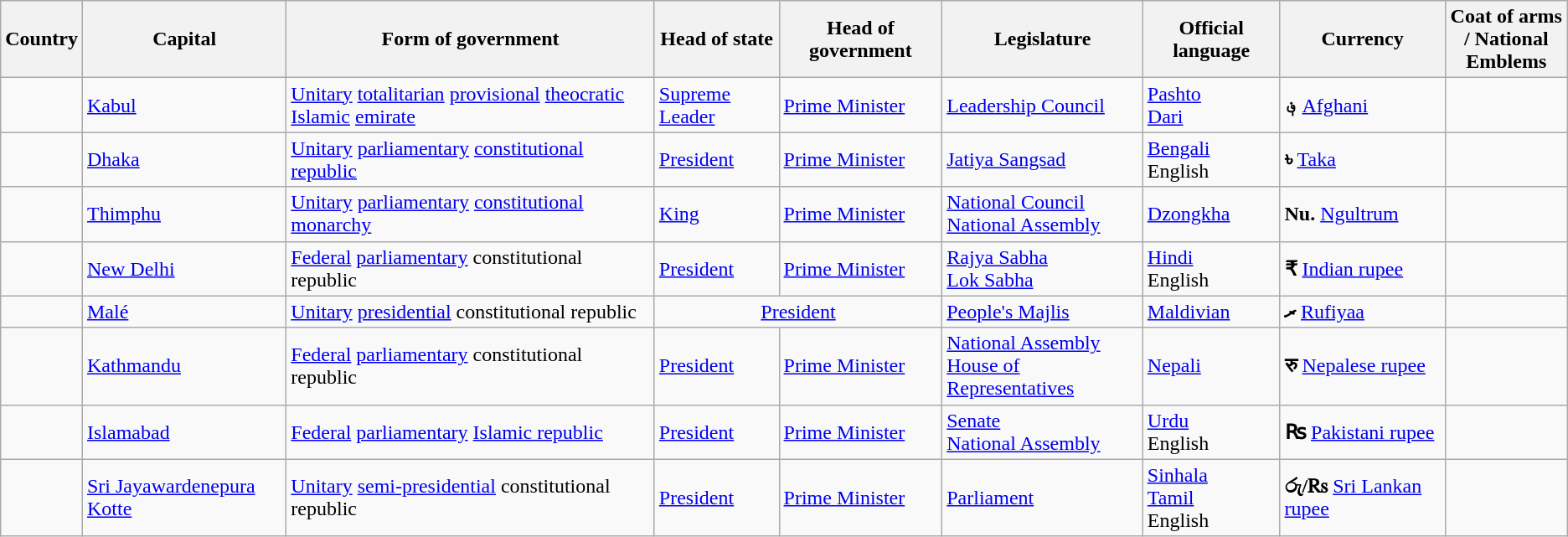<table class="wikitable sortable">
<tr>
<th>Country</th>
<th>Capital</th>
<th>Form of government</th>
<th>Head of state</th>
<th>Head of government</th>
<th>Legislature</th>
<th>Official language</th>
<th>Currency</th>
<th width="90px">Coat of arms / National Emblems</th>
</tr>
<tr>
<td style="white-space:nowrap;"></td>
<td><a href='#'>Kabul</a></td>
<td><a href='#'>Unitary</a> <a href='#'>totalitarian</a> <a href='#'>provisional</a> <a href='#'>theocratic</a> <a href='#'>Islamic</a> <a href='#'>emirate</a></td>
<td><a href='#'>Supreme Leader</a></td>
<td><a href='#'>Prime Minister</a></td>
<td><a href='#'>Leadership Council</a></td>
<td><a href='#'>Pashto</a><br><a href='#'>Dari</a></td>
<td><strong>؋</strong> <a href='#'>Afghani</a></td>
<td style="text-align:center;"></td>
</tr>
<tr>
<td style="white-space:nowrap;"></td>
<td><a href='#'>Dhaka</a></td>
<td><a href='#'>Unitary</a> <a href='#'>parliamentary</a> <a href='#'>constitutional republic</a></td>
<td><a href='#'>President</a></td>
<td><a href='#'>Prime Minister</a></td>
<td><a href='#'>Jatiya Sangsad</a></td>
<td><a href='#'>Bengali</a><br>English</td>
<td><strong>৳</strong> <a href='#'>Taka</a></td>
<td style="text-align:center;"></td>
</tr>
<tr>
<td></td>
<td><a href='#'>Thimphu</a></td>
<td><a href='#'>Unitary</a> <a href='#'>parliamentary</a> <a href='#'>constitutional monarchy</a></td>
<td><a href='#'>King</a></td>
<td><a href='#'>Prime Minister</a></td>
<td><a href='#'>National Council</a><br><a href='#'>National Assembly</a></td>
<td><a href='#'>Dzongkha</a></td>
<td><strong>Nu.</strong> <a href='#'>Ngultrum</a></td>
<td style="text-align:center;"></td>
</tr>
<tr>
<td></td>
<td><a href='#'>New Delhi</a></td>
<td><a href='#'>Federal</a> <a href='#'>parliamentary</a> constitutional republic</td>
<td><a href='#'>President</a></td>
<td><a href='#'>Prime Minister</a></td>
<td><a href='#'>Rajya Sabha</a><br><a href='#'>Lok Sabha</a></td>
<td><a href='#'>Hindi</a><br>English</td>
<td><strong>₹</strong> <a href='#'>Indian rupee</a></td>
<td style="text-align:center;"></td>
</tr>
<tr>
<td></td>
<td><a href='#'>Malé</a></td>
<td><a href='#'>Unitary</a> <a href='#'>presidential</a> constitutional republic</td>
<td colspan="2" style="text-align: center;"><a href='#'>President</a></td>
<td><a href='#'>People's Majlis</a></td>
<td><a href='#'>Maldivian</a></td>
<td><strong>ރ</strong> <a href='#'>Rufiyaa</a></td>
<td style="text-align:center;"></td>
</tr>
<tr>
<td></td>
<td><a href='#'>Kathmandu</a></td>
<td><a href='#'>Federal</a> <a href='#'>parliamentary</a> constitutional republic</td>
<td><a href='#'>President</a></td>
<td><a href='#'>Prime Minister</a></td>
<td><a href='#'>National Assembly</a><br><a href='#'>House of Representatives</a></td>
<td><a href='#'>Nepali</a></td>
<td><strong>रु</strong> <a href='#'>Nepalese rupee</a></td>
<td style="text-align:center;"></td>
</tr>
<tr>
<td></td>
<td><a href='#'>Islamabad</a></td>
<td><a href='#'>Federal</a> <a href='#'>parliamentary</a> <a href='#'>Islamic republic</a></td>
<td><a href='#'>President</a></td>
<td><a href='#'>Prime Minister</a></td>
<td><a href='#'>Senate</a><br><a href='#'>National Assembly</a></td>
<td><a href='#'>Urdu</a><br>English</td>
<td><strong>₨</strong> <a href='#'>Pakistani rupee</a></td>
<td style="text-align:center;"></td>
</tr>
<tr>
<td></td>
<td><a href='#'>Sri Jayawardenepura Kotte</a></td>
<td><a href='#'>Unitary</a> <a href='#'>semi-presidential</a> constitutional republic</td>
<td><a href='#'>President</a></td>
<td><a href='#'>Prime Minister</a></td>
<td><a href='#'>Parliament</a></td>
<td><a href='#'>Sinhala</a><br><a href='#'>Tamil</a><br>English</td>
<td><strong>රු/₨</strong> <a href='#'>Sri Lankan rupee</a></td>
<td style="text-align:center;"></td>
</tr>
</table>
